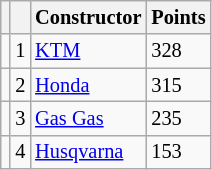<table class="wikitable" style="font-size: 85%;">
<tr>
<th></th>
<th></th>
<th>Constructor</th>
<th>Points</th>
</tr>
<tr>
<td></td>
<td align=center>1</td>
<td> <a href='#'>KTM</a></td>
<td align=left>328</td>
</tr>
<tr>
<td></td>
<td align=center>2</td>
<td> <a href='#'>Honda</a></td>
<td align=left>315</td>
</tr>
<tr>
<td></td>
<td align=center>3</td>
<td> <a href='#'>Gas Gas</a></td>
<td align=left>235</td>
</tr>
<tr>
<td></td>
<td align=center>4</td>
<td> <a href='#'>Husqvarna</a></td>
<td align=left>153</td>
</tr>
</table>
